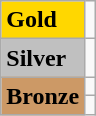<table class="wikitable">
<tr>
<td bgcolor="gold"><strong>Gold</strong></td>
<td></td>
</tr>
<tr>
<td bgcolor="silver"><strong>Silver</strong></td>
<td></td>
</tr>
<tr>
<td rowspan="2" bgcolor="#cc9966"><strong>Bronze</strong></td>
<td></td>
</tr>
<tr>
<td></td>
</tr>
</table>
